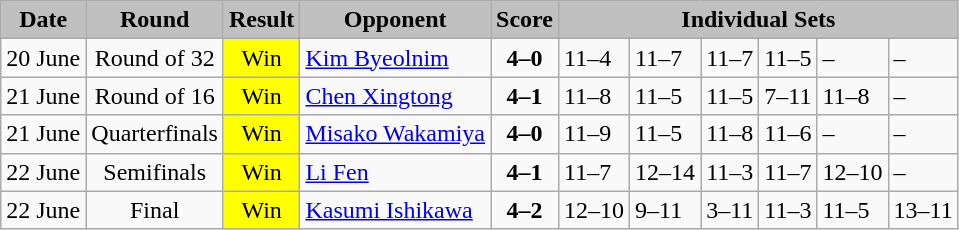<table class="wikitable">
<tr>
<td bgcolor="silver" align="center" valign="middle"><strong>Date</strong></td>
<td bgcolor="silver" align="center" valign="middle"><strong>Round</strong></td>
<td bgcolor="silver" align="center" valign="middle"><strong>Result</strong></td>
<td bgcolor="silver" align="center" valign="middle"><strong>Opponent</strong></td>
<td bgcolor="silver" align="center" valign="middle"><strong>Score</strong></td>
<td bgcolor="silver" align="center" valign="middle" colspan ="9"><strong>Individual Sets</strong></td>
</tr>
<tr>
<td align="center">20 June</td>
<td align="center">Round of 32</td>
<td bgcolor="yellow" align="center">Win</td>
<td> <a href='#'>Kim Byeolnim</a></td>
<td align="center"><strong>4–0</strong></td>
<td>11–4</td>
<td>11–7</td>
<td>11–7</td>
<td>11–5</td>
<td>–</td>
<td>–</td>
</tr>
<tr>
<td align="center">21 June</td>
<td align="center">Round of 16</td>
<td bgcolor="yellow" align="center">Win</td>
<td> <a href='#'>Chen Xingtong</a></td>
<td align="center"><strong>4–1</strong></td>
<td>11–8</td>
<td>11–5</td>
<td>11–5</td>
<td>7–11</td>
<td>11–8</td>
<td>–</td>
</tr>
<tr>
<td align="center">21 June</td>
<td align="center">Quarterfinals</td>
<td bgcolor="yellow" align="center">Win</td>
<td> <a href='#'>Misako Wakamiya</a></td>
<td align="center"><strong>4–0</strong></td>
<td>11–9</td>
<td>11–5</td>
<td>11–8</td>
<td>11–6</td>
<td>–</td>
<td>–</td>
</tr>
<tr>
<td align="center">22 June</td>
<td align="center">Semifinals</td>
<td bgcolor="yellow" align="center">Win</td>
<td> <a href='#'>Li Fen</a></td>
<td align="center"><strong>4–1</strong></td>
<td>11–7</td>
<td>12–14</td>
<td>11–3</td>
<td>11–7</td>
<td>12–10</td>
<td>–</td>
</tr>
<tr>
<td align="center">22 June</td>
<td align="center">Final</td>
<td bgcolor="yellow" align="center">Win</td>
<td> <a href='#'>Kasumi Ishikawa</a></td>
<td align="center"><strong>4–2</strong></td>
<td>12–10</td>
<td>9–11</td>
<td>3–11</td>
<td>11–3</td>
<td>11–5</td>
<td>13–11</td>
</tr>
</table>
